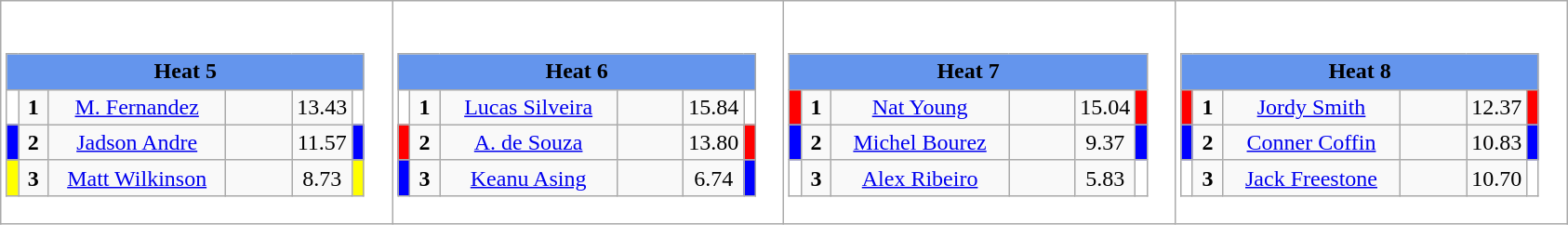<table class="wikitable" style="background:#fff;">
<tr>
<td><div><br><table class="wikitable">
<tr>
<td colspan="6"  style="text-align:center; background:#6495ed;"><strong>Heat 5</strong></td>
</tr>
<tr>
<td style="width:01px; background: #fff;"></td>
<td style="width:14px; text-align:center;"><strong>1</strong></td>
<td style="width:120px; text-align:center;"><a href='#'>M. Fernandez</a></td>
<td style="width:40px; text-align:center;"></td>
<td style="width:20px; text-align:center;">13.43</td>
<td style="width:01px; background: #fff;"></td>
</tr>
<tr>
<td style="width:01px; background: #00f;"></td>
<td style="width:14px; text-align:center;"><strong>2</strong></td>
<td style="width:120px; text-align:center;"><a href='#'>Jadson Andre</a></td>
<td style="width:40px; text-align:center;"></td>
<td style="width:20px; text-align:center;">11.57</td>
<td style="width:01px; background: #00f;"></td>
</tr>
<tr>
<td style="width:01px; background: #ff0;"></td>
<td style="width:14px; text-align:center;"><strong>3</strong></td>
<td style="width:120px; text-align:center;"><a href='#'>Matt Wilkinson</a></td>
<td style="width:40px; text-align:center;"></td>
<td style="width:20px; text-align:center;">8.73</td>
<td style="width:01px; background: #ff0;"></td>
</tr>
</table>
</div></td>
<td><div><br><table class="wikitable">
<tr>
<td colspan="6"  style="text-align:center; background:#6495ed;"><strong>Heat 6</strong></td>
</tr>
<tr>
<td style="width:01px; background: #fff;"></td>
<td style="width:14px; text-align:center;"><strong>1</strong></td>
<td style="width:120px; text-align:center;"><a href='#'>Lucas Silveira</a></td>
<td style="width:40px; text-align:center;"></td>
<td style="width:20px; text-align:center;">15.84</td>
<td style="width:01px; background: #fff;"></td>
</tr>
<tr>
<td style="width:01px; background: #f00;"></td>
<td style="width:14px; text-align:center;"><strong>2</strong></td>
<td style="width:120px; text-align:center;"><a href='#'>A. de Souza</a></td>
<td style="width:40px; text-align:center;"></td>
<td style="width:20px; text-align:center;">13.80</td>
<td style="width:01px; background: #f00;"></td>
</tr>
<tr>
<td style="width:01px; background: #00f;"></td>
<td style="width:14px; text-align:center;"><strong>3</strong></td>
<td style="width:120px; text-align:center;"><a href='#'>Keanu Asing</a></td>
<td style="width:40px; text-align:center;"></td>
<td style="width:20px; text-align:center;">6.74</td>
<td style="width:01px; background: #00f;"></td>
</tr>
</table>
</div></td>
<td><div><br><table class="wikitable">
<tr>
<td colspan="6"  style="text-align:center; background:#6495ed;"><strong>Heat 7</strong></td>
</tr>
<tr>
<td style="width:01px; background: #f00;"></td>
<td style="width:14px; text-align:center;"><strong>1</strong></td>
<td style="width:120px; text-align:center;"><a href='#'>Nat Young</a></td>
<td style="width:40px; text-align:center;"></td>
<td style="width:20px; text-align:center;">15.04</td>
<td style="width:01px; background: #f00;"></td>
</tr>
<tr>
<td style="width:01px; background: #00f;"></td>
<td style="width:14px; text-align:center;"><strong>2</strong></td>
<td style="width:120px; text-align:center;"><a href='#'>Michel Bourez</a></td>
<td style="width:40px; text-align:center;"></td>
<td style="width:20px; text-align:center;">9.37</td>
<td style="width:01px; background: #00f;"></td>
</tr>
<tr>
<td style="width:01px; background: #fff;"></td>
<td style="width:14px; text-align:center;"><strong>3</strong></td>
<td style="width:120px; text-align:center;"><a href='#'>Alex Ribeiro</a></td>
<td style="width:40px; text-align:center;"></td>
<td style="width:20px; text-align:center;">5.83</td>
<td style="width:01px; background: #fff;"></td>
</tr>
</table>
</div></td>
<td><div><br><table class="wikitable">
<tr>
<td colspan="6"  style="text-align:center; background:#6495ed;"><strong>Heat 8</strong></td>
</tr>
<tr>
<td style="width:01px; background: #f00;"></td>
<td style="width:14px; text-align:center;"><strong>1</strong></td>
<td style="width:120px; text-align:center;"><a href='#'>Jordy Smith</a></td>
<td style="width:40px; text-align:center;"></td>
<td style="width:20px; text-align:center;">12.37</td>
<td style="width:01px; background: #f00;"></td>
</tr>
<tr>
<td style="width:01px; background: #00f;"></td>
<td style="width:14px; text-align:center;"><strong>2</strong></td>
<td style="width:120px; text-align:center;"><a href='#'>Conner Coffin</a></td>
<td style="width:40px; text-align:center;"></td>
<td style="width:20px; text-align:center;">10.83</td>
<td style="width:01px; background: #00f;"></td>
</tr>
<tr>
<td style="width:01px; background: #fff;"></td>
<td style="width:14px; text-align:center;"><strong>3</strong></td>
<td style="width:120px; text-align:center;"><a href='#'>Jack Freestone</a></td>
<td style="width:40px; text-align:center;"></td>
<td style="width:20px; text-align:center;">10.70</td>
<td style="width:01px; background: #fff;"></td>
</tr>
</table>
</div></td>
</tr>
</table>
